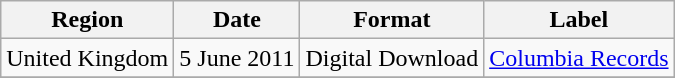<table class=wikitable>
<tr>
<th>Region</th>
<th>Date</th>
<th>Format</th>
<th>Label</th>
</tr>
<tr>
<td>United Kingdom</td>
<td>5 June 2011</td>
<td>Digital Download</td>
<td><a href='#'>Columbia Records</a></td>
</tr>
<tr>
</tr>
</table>
